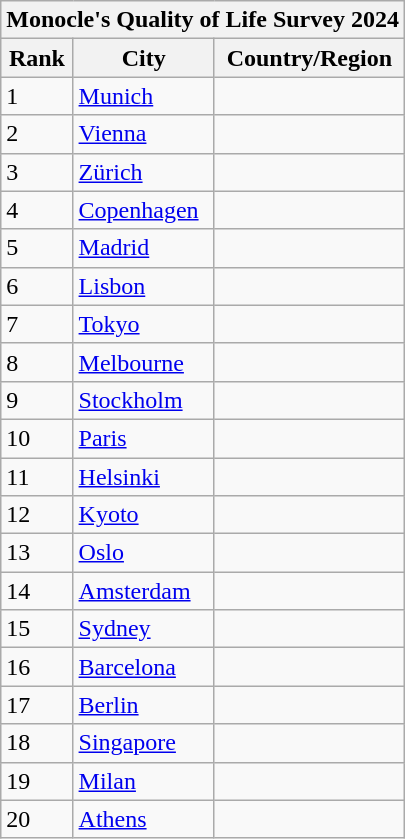<table class="wikitable sortable">
<tr>
<th colspan="3">Monocle's Quality of Life Survey 2024</th>
</tr>
<tr>
<th>Rank</th>
<th>City</th>
<th>Country/Region</th>
</tr>
<tr>
<td>1</td>
<td><a href='#'>Munich</a></td>
<td></td>
</tr>
<tr>
<td>2</td>
<td><a href='#'>Vienna</a></td>
<td></td>
</tr>
<tr>
<td>3</td>
<td><a href='#'>Zürich</a></td>
<td></td>
</tr>
<tr>
<td>4</td>
<td><a href='#'>Copenhagen</a></td>
<td></td>
</tr>
<tr>
<td>5</td>
<td><a href='#'>Madrid</a></td>
<td></td>
</tr>
<tr>
<td>6</td>
<td><a href='#'>Lisbon</a></td>
<td></td>
</tr>
<tr>
<td>7</td>
<td><a href='#'>Tokyo</a></td>
<td></td>
</tr>
<tr>
<td>8</td>
<td><a href='#'>Melbourne</a></td>
<td></td>
</tr>
<tr>
<td>9</td>
<td><a href='#'>Stockholm</a></td>
<td></td>
</tr>
<tr>
<td>10</td>
<td><a href='#'>Paris</a></td>
<td></td>
</tr>
<tr>
<td>11</td>
<td><a href='#'>Helsinki</a></td>
<td></td>
</tr>
<tr>
<td>12</td>
<td><a href='#'>Kyoto</a></td>
<td></td>
</tr>
<tr>
<td>13</td>
<td><a href='#'>Oslo</a></td>
<td></td>
</tr>
<tr>
<td>14</td>
<td><a href='#'>Amsterdam</a></td>
<td></td>
</tr>
<tr>
<td>15</td>
<td><a href='#'>Sydney</a></td>
<td></td>
</tr>
<tr>
<td>16</td>
<td><a href='#'>Barcelona</a></td>
<td></td>
</tr>
<tr>
<td>17</td>
<td><a href='#'>Berlin</a></td>
<td></td>
</tr>
<tr>
<td>18</td>
<td><a href='#'>Singapore</a></td>
<td></td>
</tr>
<tr>
<td>19</td>
<td><a href='#'>Milan</a></td>
<td></td>
</tr>
<tr>
<td>20</td>
<td><a href='#'>Athens</a></td>
<td></td>
</tr>
</table>
